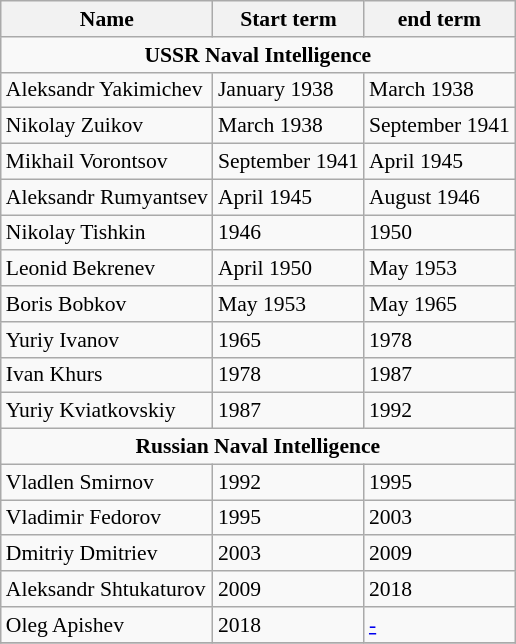<table class="wikitable" style="font-size: 90%;">
<tr>
<th>Name</th>
<th>Start term</th>
<th>end term</th>
</tr>
<tr>
<td colspan="3" align=center><strong>USSR Naval Intelligence</strong></td>
</tr>
<tr>
<td>Aleksandr Yakimichev</td>
<td>January 1938</td>
<td>March 1938</td>
</tr>
<tr>
<td>Nikolay Zuikov</td>
<td>March 1938</td>
<td>September 1941</td>
</tr>
<tr>
<td>Mikhail Vorontsov</td>
<td>September 1941</td>
<td>April 1945</td>
</tr>
<tr>
<td>Aleksandr Rumyantsev</td>
<td>April 1945</td>
<td>August 1946</td>
</tr>
<tr>
<td>Nikolay Tishkin</td>
<td>1946</td>
<td>1950</td>
</tr>
<tr>
<td>Leonid Bekrenev</td>
<td>April 1950</td>
<td>May 1953</td>
</tr>
<tr>
<td>Boris Bobkov</td>
<td>May 1953</td>
<td>May 1965</td>
</tr>
<tr>
<td>Yuriy Ivanov</td>
<td>1965</td>
<td>1978</td>
</tr>
<tr>
<td>Ivan Khurs</td>
<td>1978</td>
<td>1987</td>
</tr>
<tr>
<td>Yuriy Kviatkovskiy</td>
<td>1987</td>
<td>1992</td>
</tr>
<tr>
<td colspan="3" align=center><strong>Russian Naval Intelligence</strong></td>
</tr>
<tr>
<td>Vladlen Smirnov</td>
<td>1992</td>
<td>1995</td>
</tr>
<tr>
<td>Vladimir Fedorov</td>
<td>1995</td>
<td>2003</td>
</tr>
<tr>
<td>Dmitriy Dmitriev</td>
<td>2003</td>
<td>2009</td>
</tr>
<tr>
<td>Aleksandr Shtukaturov</td>
<td>2009</td>
<td>2018</td>
</tr>
<tr>
<td>Oleg Apishev</td>
<td>2018</td>
<td><a href='#'>-</a></td>
</tr>
<tr>
</tr>
</table>
